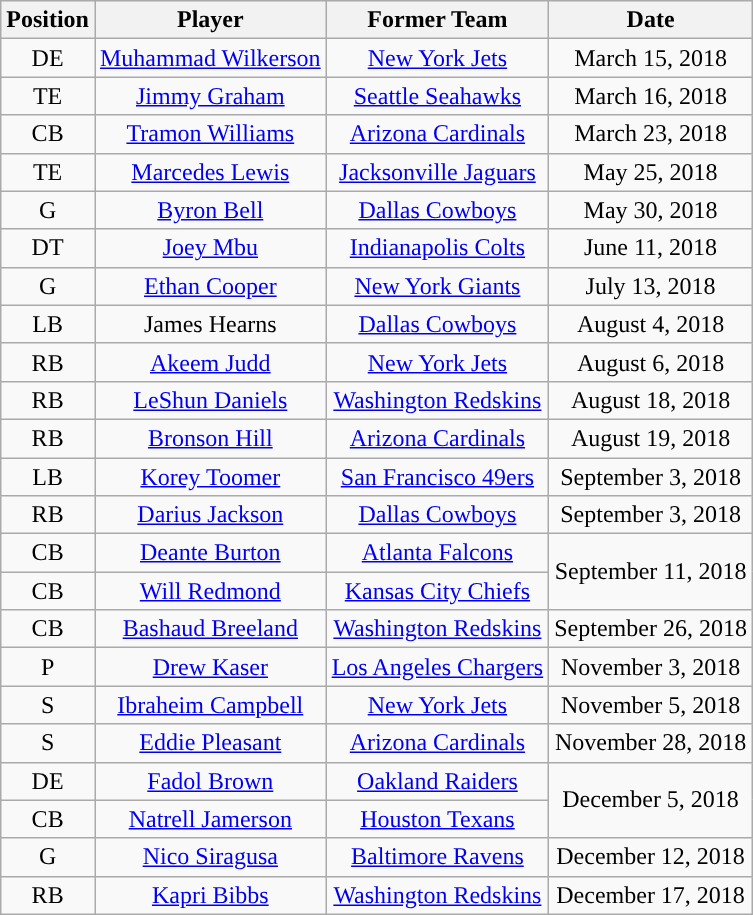<table class="wikitable" style="text-align:center">
<tr>
<th>Position</th>
<th>Player</th>
<th>Former Team</th>
<th>Date</th>
</tr>
<tr>
<td>DE</td>
<td><a href='#'>Muhammad Wilkerson</a></td>
<td><a href='#'>New York Jets</a></td>
<td>March 15, 2018</td>
</tr>
<tr>
<td>TE</td>
<td><a href='#'>Jimmy Graham</a></td>
<td><a href='#'>Seattle Seahawks</a></td>
<td>March 16, 2018</td>
</tr>
<tr>
<td>CB</td>
<td><a href='#'>Tramon Williams</a></td>
<td><a href='#'>Arizona Cardinals</a></td>
<td>March 23, 2018</td>
</tr>
<tr>
<td>TE</td>
<td><a href='#'>Marcedes Lewis</a></td>
<td><a href='#'>Jacksonville Jaguars</a></td>
<td>May 25, 2018</td>
</tr>
<tr>
<td>G</td>
<td><a href='#'>Byron Bell</a></td>
<td><a href='#'>Dallas Cowboys</a></td>
<td>May 30, 2018</td>
</tr>
<tr>
<td>DT</td>
<td><a href='#'>Joey Mbu</a></td>
<td><a href='#'>Indianapolis Colts</a></td>
<td>June 11, 2018</td>
</tr>
<tr>
<td>G</td>
<td><a href='#'>Ethan Cooper</a></td>
<td><a href='#'>New York Giants</a></td>
<td>July 13, 2018</td>
</tr>
<tr>
<td>LB</td>
<td>James Hearns</td>
<td><a href='#'>Dallas Cowboys</a></td>
<td>August 4, 2018</td>
</tr>
<tr>
<td>RB</td>
<td><a href='#'>Akeem Judd</a></td>
<td><a href='#'>New York Jets</a></td>
<td>August 6, 2018</td>
</tr>
<tr>
<td>RB</td>
<td><a href='#'>LeShun Daniels</a></td>
<td><a href='#'>Washington Redskins</a></td>
<td>August 18, 2018</td>
</tr>
<tr>
<td>RB</td>
<td><a href='#'>Bronson Hill</a></td>
<td><a href='#'>Arizona Cardinals</a></td>
<td>August 19, 2018</td>
</tr>
<tr>
<td>LB</td>
<td><a href='#'>Korey Toomer</a></td>
<td><a href='#'>San Francisco 49ers</a></td>
<td>September 3, 2018</td>
</tr>
<tr>
<td>RB</td>
<td><a href='#'>Darius Jackson</a></td>
<td><a href='#'>Dallas Cowboys</a></td>
<td>September 3, 2018</td>
</tr>
<tr>
<td>CB</td>
<td><a href='#'>Deante Burton</a></td>
<td><a href='#'>Atlanta Falcons</a></td>
<td rowspan=2>September 11, 2018</td>
</tr>
<tr>
<td>CB</td>
<td><a href='#'>Will Redmond</a></td>
<td><a href='#'>Kansas City Chiefs</a></td>
</tr>
<tr>
<td>CB</td>
<td><a href='#'>Bashaud Breeland</a></td>
<td><a href='#'>Washington Redskins</a></td>
<td>September 26, 2018</td>
</tr>
<tr>
<td>P</td>
<td><a href='#'>Drew Kaser</a></td>
<td><a href='#'>Los Angeles Chargers</a></td>
<td>November 3, 2018</td>
</tr>
<tr>
<td>S</td>
<td><a href='#'>Ibraheim Campbell</a></td>
<td><a href='#'>New York Jets</a></td>
<td>November 5, 2018</td>
</tr>
<tr>
<td>S</td>
<td><a href='#'>Eddie Pleasant</a></td>
<td><a href='#'>Arizona Cardinals</a></td>
<td>November 28, 2018</td>
</tr>
<tr>
<td>DE</td>
<td><a href='#'>Fadol Brown</a></td>
<td><a href='#'>Oakland Raiders</a></td>
<td rowspan=2>December 5, 2018</td>
</tr>
<tr>
<td>CB</td>
<td><a href='#'>Natrell Jamerson</a></td>
<td><a href='#'>Houston Texans</a></td>
</tr>
<tr>
<td>G</td>
<td><a href='#'>Nico Siragusa</a></td>
<td><a href='#'>Baltimore Ravens</a></td>
<td>December 12, 2018</td>
</tr>
<tr>
<td>RB</td>
<td><a href='#'>Kapri Bibbs</a></td>
<td><a href='#'>Washington Redskins</a></td>
<td>December 17, 2018</td>
</tr>
</table>
